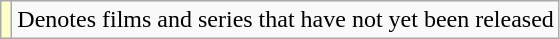<table class="wikitable">
<tr>
<td style="background:#ffc;"></td>
<td>Denotes films and series that have not yet been released</td>
</tr>
</table>
